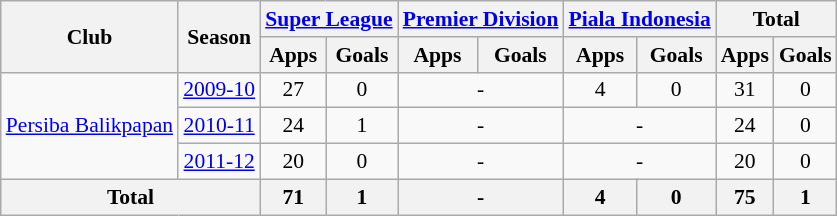<table class="wikitable" style="font-size:90%; text-align:center;">
<tr>
<th rowspan="2">Club</th>
<th rowspan="2">Season</th>
<th colspan="2"><a href='#'>Super League</a></th>
<th colspan="2"><a href='#'>Premier Division</a></th>
<th colspan="2"><a href='#'>Piala Indonesia</a></th>
<th colspan="2">Total</th>
</tr>
<tr>
<th>Apps</th>
<th>Goals</th>
<th>Apps</th>
<th>Goals</th>
<th>Apps</th>
<th>Goals</th>
<th>Apps</th>
<th>Goals</th>
</tr>
<tr>
<td rowspan="3"><a href='#'>Persiba Balikpapan</a></td>
<td><a href='#'>2009-10</a></td>
<td>27</td>
<td>0</td>
<td colspan="2">-</td>
<td>4</td>
<td>0</td>
<td>31</td>
<td>0</td>
</tr>
<tr>
<td><a href='#'>2010-11</a></td>
<td>24</td>
<td>1</td>
<td colspan="2">-</td>
<td colspan="2">-</td>
<td>24</td>
<td>0</td>
</tr>
<tr>
<td><a href='#'>2011-12</a></td>
<td>20</td>
<td>0</td>
<td colspan="2">-</td>
<td colspan="2">-</td>
<td>20</td>
<td>0</td>
</tr>
<tr>
<th colspan="2">Total</th>
<th>71</th>
<th>1</th>
<th colspan="2">-</th>
<th>4</th>
<th>0</th>
<th>75</th>
<th>1</th>
</tr>
</table>
